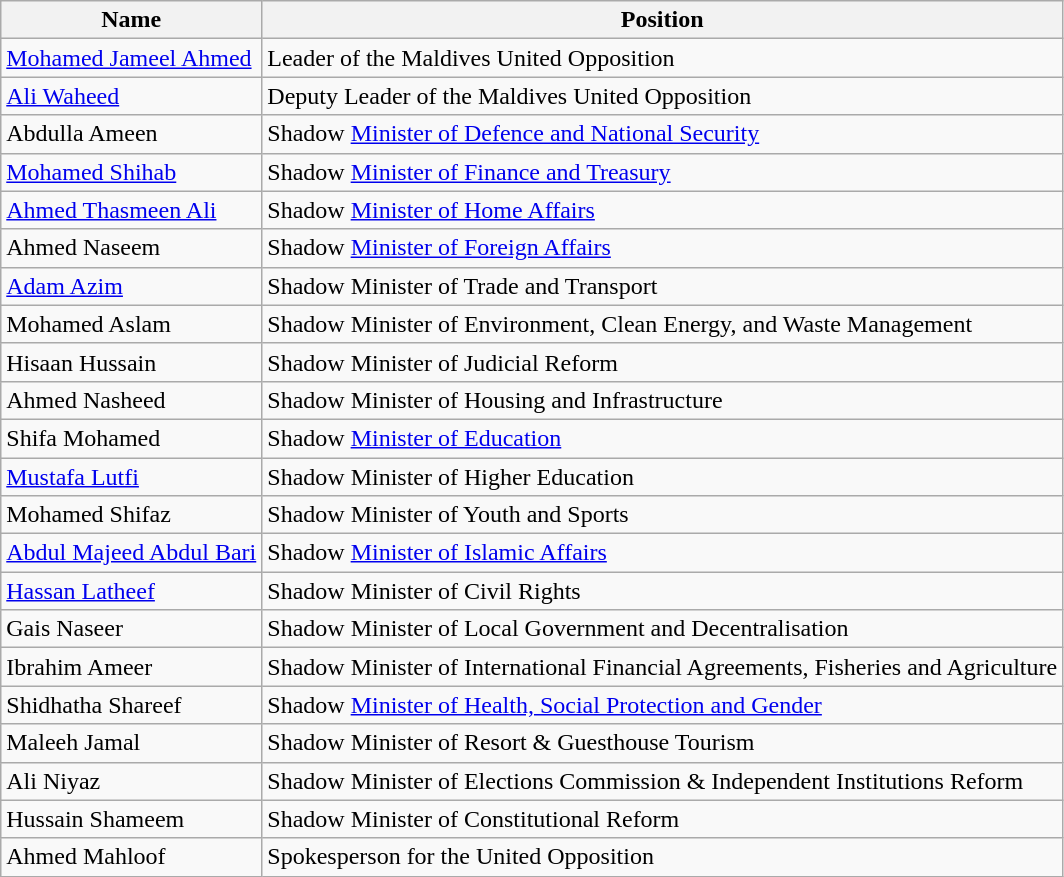<table class="wikitable sortable">
<tr>
<th>Name</th>
<th>Position</th>
</tr>
<tr>
<td><a href='#'>Mohamed Jameel Ahmed</a></td>
<td>Leader of the Maldives United Opposition</td>
</tr>
<tr>
<td><a href='#'>Ali Waheed</a></td>
<td>Deputy Leader of the Maldives United Opposition</td>
</tr>
<tr>
<td>Abdulla Ameen</td>
<td>Shadow <a href='#'>Minister of Defence and National Security</a></td>
</tr>
<tr>
<td><a href='#'>Mohamed Shihab</a></td>
<td>Shadow <a href='#'>Minister of Finance and Treasury</a></td>
</tr>
<tr>
<td><a href='#'>Ahmed Thasmeen Ali</a></td>
<td>Shadow <a href='#'>Minister of Home Affairs</a></td>
</tr>
<tr>
<td>Ahmed Naseem</td>
<td>Shadow <a href='#'>Minister of Foreign Affairs</a></td>
</tr>
<tr>
<td><a href='#'>Adam Azim</a></td>
<td>Shadow Minister of Trade and Transport</td>
</tr>
<tr>
<td>Mohamed Aslam</td>
<td>Shadow Minister of Environment, Clean Energy, and Waste Management</td>
</tr>
<tr>
<td>Hisaan Hussain</td>
<td>Shadow Minister of Judicial Reform</td>
</tr>
<tr>
<td>Ahmed Nasheed</td>
<td>Shadow Minister of Housing and Infrastructure</td>
</tr>
<tr>
<td>Shifa Mohamed</td>
<td>Shadow <a href='#'>Minister of Education</a></td>
</tr>
<tr>
<td><a href='#'>Mustafa Lutfi</a></td>
<td>Shadow Minister of Higher Education</td>
</tr>
<tr>
<td>Mohamed Shifaz</td>
<td>Shadow Minister of Youth and Sports</td>
</tr>
<tr>
<td><a href='#'>Abdul Majeed Abdul Bari</a></td>
<td>Shadow <a href='#'>Minister of Islamic Affairs</a></td>
</tr>
<tr>
<td><a href='#'>Hassan Latheef</a></td>
<td>Shadow Minister of Civil Rights</td>
</tr>
<tr>
<td>Gais Naseer</td>
<td>Shadow Minister of Local Government and Decentralisation</td>
</tr>
<tr>
<td>Ibrahim Ameer</td>
<td>Shadow Minister of International Financial Agreements, Fisheries and Agriculture</td>
</tr>
<tr>
<td>Shidhatha Shareef</td>
<td>Shadow <a href='#'>Minister of Health, Social Protection and Gender</a></td>
</tr>
<tr>
<td>Maleeh Jamal</td>
<td>Shadow Minister of Resort & Guesthouse Tourism</td>
</tr>
<tr>
<td>Ali Niyaz</td>
<td>Shadow Minister of Elections Commission & Independent Institutions Reform</td>
</tr>
<tr>
<td>Hussain Shameem</td>
<td>Shadow Minister of Constitutional Reform</td>
</tr>
<tr>
<td>Ahmed Mahloof</td>
<td>Spokesperson for the United Opposition</td>
</tr>
</table>
